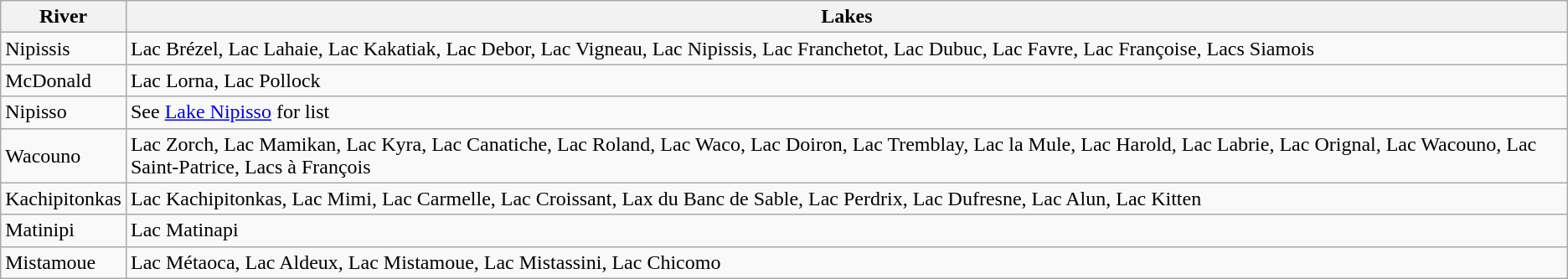<table class="wikitable sortable">
<tr>
<th>River</th>
<th>Lakes</th>
</tr>
<tr>
<td>Nipissis</td>
<td>Lac Brézel, Lac Lahaie, Lac Kakatiak, Lac Debor, Lac Vigneau, Lac Nipissis, Lac Franchetot, Lac Dubuc, Lac Favre, Lac Françoise, Lacs Siamois</td>
</tr>
<tr>
<td>McDonald</td>
<td>Lac Lorna, Lac Pollock</td>
</tr>
<tr>
<td>Nipisso</td>
<td>See <a href='#'>Lake Nipisso</a> for list</td>
</tr>
<tr>
<td>Wacouno</td>
<td>Lac Zorch, Lac Mamikan, Lac Kyra, Lac Canatiche, Lac Roland, Lac Waco, Lac Doiron, Lac Tremblay, Lac la Mule, Lac Harold, Lac Labrie, Lac Orignal, Lac Wacouno, Lac Saint-Patrice, Lacs à François</td>
</tr>
<tr>
<td>Kachipitonkas</td>
<td>Lac Kachipitonkas, Lac Mimi, Lac Carmelle, Lac Croissant, Lax du Banc de Sable, Lac Perdrix, Lac Dufresne, Lac Alun, Lac Kitten</td>
</tr>
<tr>
<td>Matinipi</td>
<td>Lac Matinapi</td>
</tr>
<tr>
<td>Mistamoue</td>
<td>Lac Métaoca, Lac Aldeux, Lac Mistamoue, Lac Mistassini, Lac Chicomo</td>
</tr>
</table>
